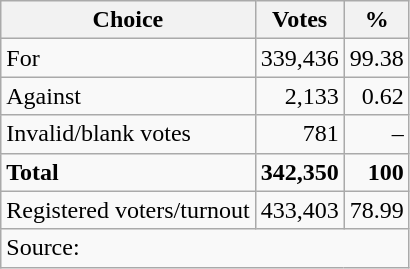<table class=wikitable style=text-align:right>
<tr>
<th>Choice</th>
<th>Votes</th>
<th>%</th>
</tr>
<tr>
<td align=left>For</td>
<td>339,436</td>
<td>99.38</td>
</tr>
<tr>
<td align=left>Against</td>
<td>2,133</td>
<td>0.62</td>
</tr>
<tr>
<td align=left>Invalid/blank votes</td>
<td>781</td>
<td>–</td>
</tr>
<tr>
<td align=left><strong>Total</strong></td>
<td><strong>342,350</strong></td>
<td><strong>100</strong></td>
</tr>
<tr>
<td align=left>Registered voters/turnout</td>
<td>433,403</td>
<td>78.99</td>
</tr>
<tr>
<td align=left colspan=3>Source: </td>
</tr>
</table>
